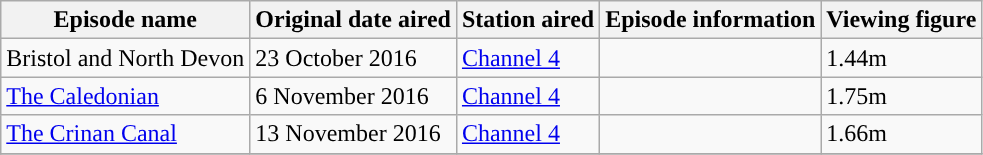<table class="wikitable sortable">
<tr>
<th>Episode name</th>
<th>Original date aired</th>
<th>Station aired</th>
<th>Episode information</th>
<th>Viewing figure</th>
</tr>
<tr>
<td>Bristol and North Devon</td>
<td>23 October 2016</td>
<td><a href='#'>Channel 4</a></td>
<td></td>
<td>1.44m</td>
</tr>
<tr>
<td><a href='#'>The Caledonian</a></td>
<td>6 November 2016</td>
<td><a href='#'>Channel 4</a></td>
<td></td>
<td>1.75m</td>
</tr>
<tr>
<td><a href='#'>The Crinan Canal</a></td>
<td>13 November 2016</td>
<td><a href='#'>Channel 4</a></td>
<td></td>
<td>1.66m</td>
</tr>
<tr>
</tr>
</table>
